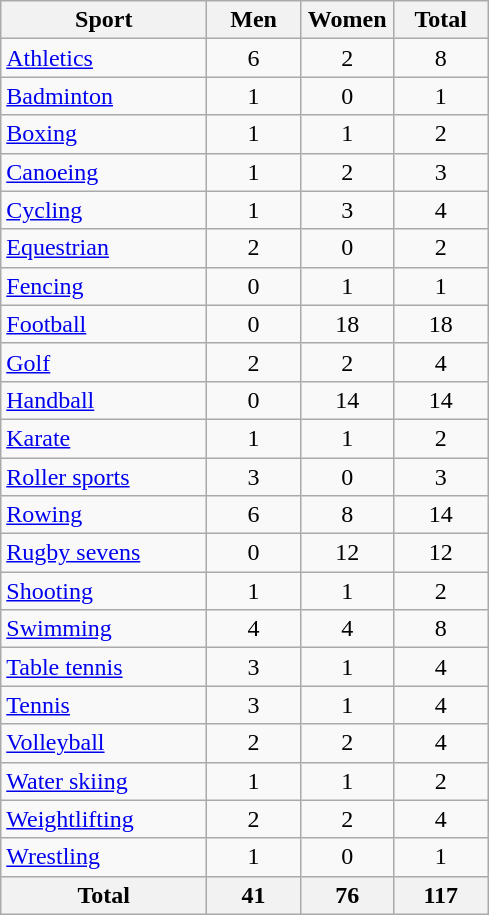<table class="wikitable sortable" style="text-align:center;">
<tr>
<th width=130>Sport</th>
<th width=55>Men</th>
<th width=55>Women</th>
<th width=55>Total</th>
</tr>
<tr>
<td align=left><a href='#'>Athletics</a></td>
<td>6</td>
<td>2</td>
<td>8</td>
</tr>
<tr>
<td align=left><a href='#'>Badminton</a></td>
<td>1</td>
<td>0</td>
<td>1</td>
</tr>
<tr>
<td align=left><a href='#'>Boxing</a></td>
<td>1</td>
<td>1</td>
<td>2</td>
</tr>
<tr>
<td align=left><a href='#'>Canoeing</a></td>
<td>1</td>
<td>2</td>
<td>3</td>
</tr>
<tr>
<td align=left><a href='#'>Cycling</a></td>
<td>1</td>
<td>3</td>
<td>4</td>
</tr>
<tr>
<td align=left><a href='#'>Equestrian</a></td>
<td>2</td>
<td>0</td>
<td>2</td>
</tr>
<tr>
<td align=left><a href='#'>Fencing</a></td>
<td>0</td>
<td>1</td>
<td>1</td>
</tr>
<tr>
<td align=left><a href='#'>Football</a></td>
<td>0</td>
<td>18</td>
<td>18</td>
</tr>
<tr>
<td align=left><a href='#'>Golf</a></td>
<td>2</td>
<td>2</td>
<td>4</td>
</tr>
<tr>
<td align=left><a href='#'>Handball</a></td>
<td>0</td>
<td>14</td>
<td>14</td>
</tr>
<tr>
<td align=left><a href='#'>Karate</a></td>
<td>1</td>
<td>1</td>
<td>2</td>
</tr>
<tr>
<td align=left><a href='#'>Roller sports</a></td>
<td>3</td>
<td>0</td>
<td>3</td>
</tr>
<tr>
<td align=left><a href='#'>Rowing</a></td>
<td>6</td>
<td>8</td>
<td>14</td>
</tr>
<tr>
<td align=left><a href='#'>Rugby sevens</a></td>
<td>0</td>
<td>12</td>
<td>12</td>
</tr>
<tr>
<td align=left><a href='#'>Shooting</a></td>
<td>1</td>
<td>1</td>
<td>2</td>
</tr>
<tr>
<td align=left><a href='#'>Swimming</a></td>
<td>4</td>
<td>4</td>
<td>8</td>
</tr>
<tr>
<td align=left><a href='#'>Table tennis</a></td>
<td>3</td>
<td>1</td>
<td>4</td>
</tr>
<tr>
<td align=left><a href='#'>Tennis</a></td>
<td>3</td>
<td>1</td>
<td>4</td>
</tr>
<tr>
<td align=left><a href='#'>Volleyball</a></td>
<td>2</td>
<td>2</td>
<td>4</td>
</tr>
<tr>
<td align=left><a href='#'>Water skiing</a></td>
<td>1</td>
<td>1</td>
<td>2</td>
</tr>
<tr>
<td align=left><a href='#'>Weightlifting</a></td>
<td>2</td>
<td>2</td>
<td>4</td>
</tr>
<tr>
<td align=left><a href='#'>Wrestling</a></td>
<td>1</td>
<td>0</td>
<td>1</td>
</tr>
<tr>
<th>Total</th>
<th>41</th>
<th>76</th>
<th>117</th>
</tr>
</table>
